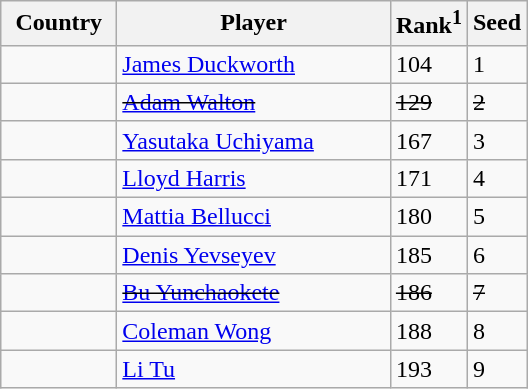<table class="sortable wikitable">
<tr>
<th width="70">Country</th>
<th width="175">Player</th>
<th>Rank<sup>1</sup></th>
<th>Seed</th>
</tr>
<tr>
<td></td>
<td><a href='#'>James Duckworth</a></td>
<td>104</td>
<td>1</td>
</tr>
<tr>
<td><s></s></td>
<td><s><a href='#'>Adam Walton</a></s></td>
<td><s>129</s></td>
<td><s>2</s></td>
</tr>
<tr>
<td></td>
<td><a href='#'>Yasutaka Uchiyama</a></td>
<td>167</td>
<td>3</td>
</tr>
<tr>
<td></td>
<td><a href='#'>Lloyd Harris</a></td>
<td>171</td>
<td>4</td>
</tr>
<tr>
<td></td>
<td><a href='#'>Mattia Bellucci</a></td>
<td>180</td>
<td>5</td>
</tr>
<tr>
<td></td>
<td><a href='#'>Denis Yevseyev</a></td>
<td>185</td>
<td>6</td>
</tr>
<tr>
<td><s></s></td>
<td><s><a href='#'>Bu Yunchaokete</a></s></td>
<td><s>186</s></td>
<td><s>7</s></td>
</tr>
<tr>
<td></td>
<td><a href='#'>Coleman Wong</a></td>
<td>188</td>
<td>8</td>
</tr>
<tr>
<td></td>
<td><a href='#'>Li Tu</a></td>
<td>193</td>
<td>9</td>
</tr>
</table>
